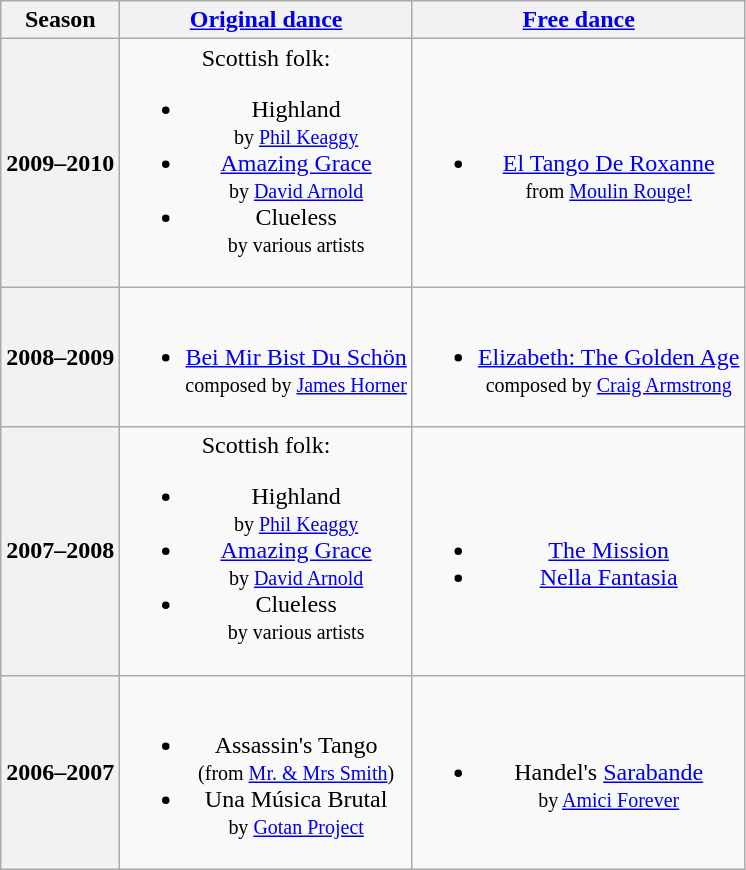<table class="wikitable" style="text-align:center">
<tr>
<th>Season</th>
<th><a href='#'>Original dance</a></th>
<th><a href='#'>Free dance</a></th>
</tr>
<tr>
<th>2009–2010 <br></th>
<td>Scottish folk:<br><ul><li>Highland <br><small> by <a href='#'>Phil Keaggy</a> </small></li><li><a href='#'>Amazing Grace</a> <br><small> by <a href='#'>David Arnold</a> </small></li><li>Clueless <br><small> by various artists </small></li></ul></td>
<td><br><ul><li><a href='#'>El Tango De Roxanne</a> <br><small> from <a href='#'>Moulin Rouge!</a> </small></li></ul></td>
</tr>
<tr>
<th>2008–2009 <br></th>
<td><br><ul><li><a href='#'>Bei Mir Bist Du Schön</a> <br><small> composed by <a href='#'>James Horner</a> </small></li></ul></td>
<td><br><ul><li><a href='#'>Elizabeth: The Golden Age</a> <br><small> composed by <a href='#'>Craig Armstrong</a> </small></li></ul></td>
</tr>
<tr>
<th>2007–2008</th>
<td>Scottish folk:<br><ul><li>Highland <br><small> by <a href='#'>Phil Keaggy</a> </small></li><li><a href='#'>Amazing Grace</a> <br><small> by <a href='#'>David Arnold</a> </small></li><li>Clueless <br><small> by various artists </small></li></ul></td>
<td><br><ul><li><a href='#'>The Mission</a></li><li><a href='#'>Nella Fantasia</a></li></ul></td>
</tr>
<tr>
<th>2006–2007</th>
<td><br><ul><li>Assassin's Tango <br><small> (from <a href='#'>Mr. & Mrs Smith</a>) </small></li><li>Una Música Brutal <br><small> by <a href='#'>Gotan Project</a> </small></li></ul></td>
<td><br><ul><li>Handel's <a href='#'>Sarabande</a> <br><small> by <a href='#'>Amici Forever</a> </small></li></ul></td>
</tr>
</table>
